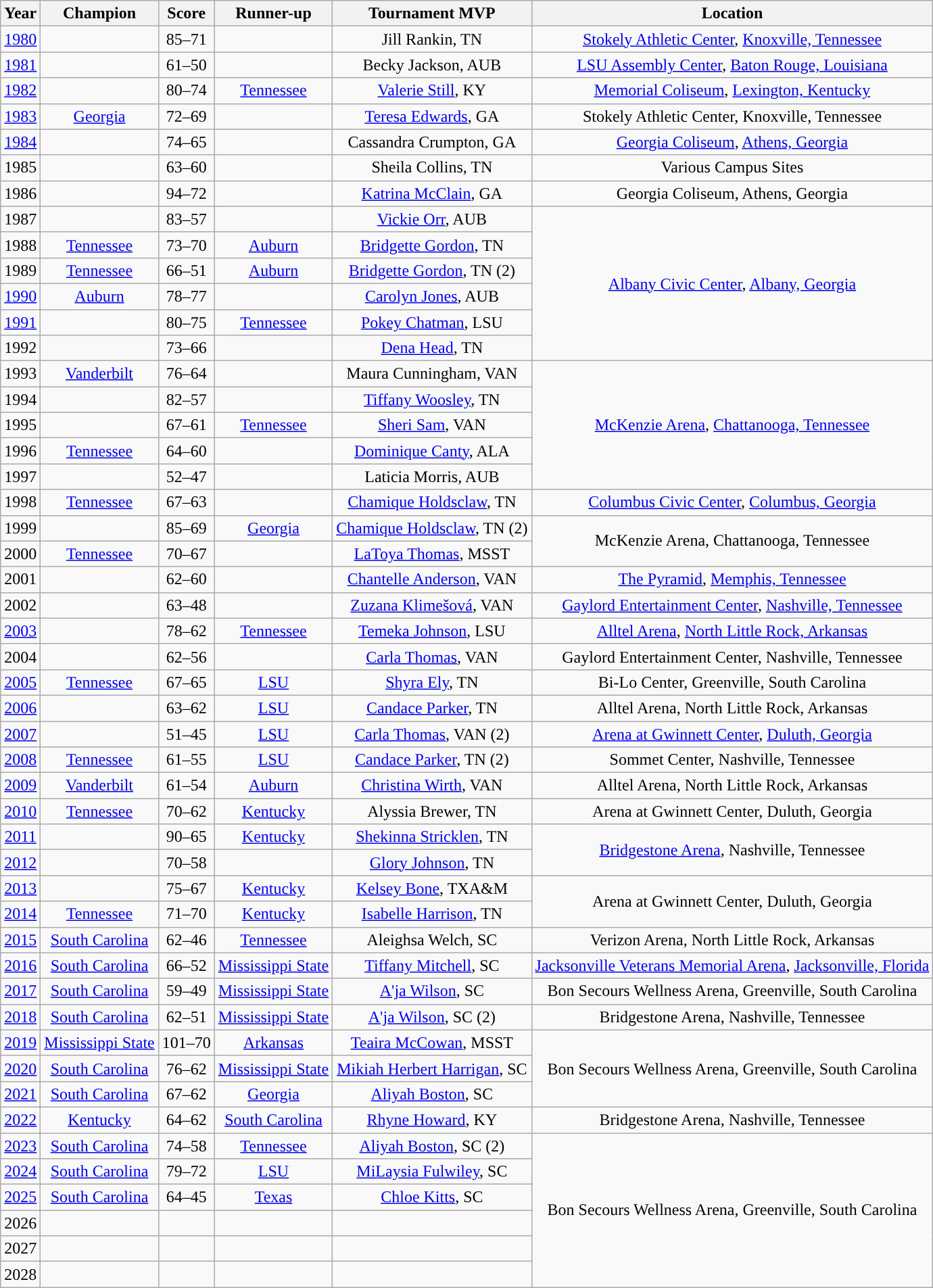<table class="wikitable sortable" style="text-align:center">
<tr>
<th width=px>Year</th>
<th width=px>Champion</th>
<th width=px>Score</th>
<th width=px>Runner-up</th>
<th width=px>Tournament MVP</th>
<th width=px>Location</th>
</tr>
<tr>
<td><a href='#'>1980</a></td>
<td></td>
<td>85–71</td>
<td></td>
<td>Jill Rankin, TN</td>
<td><a href='#'>Stokely Athletic Center</a>, <a href='#'>Knoxville, Tennessee</a></td>
</tr>
<tr>
<td><a href='#'>1981</a></td>
<td></td>
<td>61–50</td>
<td></td>
<td>Becky Jackson, AUB</td>
<td><a href='#'>LSU Assembly Center</a>, <a href='#'>Baton Rouge, Louisiana</a></td>
</tr>
<tr>
<td><a href='#'>1982</a></td>
<td></td>
<td>80–74</td>
<td><a href='#'>Tennessee</a></td>
<td><a href='#'>Valerie Still</a>, KY</td>
<td><a href='#'>Memorial Coliseum</a>, <a href='#'>Lexington, Kentucky</a></td>
</tr>
<tr>
<td><a href='#'>1983</a></td>
<td><a href='#'>Georgia</a></td>
<td>72–69</td>
<td></td>
<td><a href='#'>Teresa Edwards</a>, GA</td>
<td>Stokely Athletic Center, Knoxville, Tennessee</td>
</tr>
<tr>
<td><a href='#'>1984</a></td>
<td></td>
<td>74–65</td>
<td></td>
<td>Cassandra Crumpton, GA</td>
<td><a href='#'>Georgia Coliseum</a>, <a href='#'>Athens, Georgia</a></td>
</tr>
<tr>
<td><span></span>1985</td>
<td></td>
<td>63–60</td>
<td></td>
<td>Sheila Collins, TN</td>
<td>Various Campus Sites</td>
</tr>
<tr>
<td><span></span>1986</td>
<td></td>
<td>94–72</td>
<td></td>
<td><a href='#'>Katrina McClain</a>, GA</td>
<td>Georgia Coliseum, Athens, Georgia</td>
</tr>
<tr>
<td><span></span>1987</td>
<td></td>
<td>83–57</td>
<td></td>
<td><a href='#'>Vickie Orr</a>, AUB</td>
<td rowspan=6><a href='#'>Albany Civic Center</a>, <a href='#'>Albany, Georgia</a></td>
</tr>
<tr>
<td><span></span>1988</td>
<td><a href='#'>Tennessee</a></td>
<td>73–70</td>
<td><a href='#'>Auburn</a></td>
<td><a href='#'>Bridgette Gordon</a>, TN</td>
</tr>
<tr>
<td><span></span>1989</td>
<td><a href='#'>Tennessee</a></td>
<td>66–51</td>
<td><a href='#'>Auburn</a></td>
<td><a href='#'>Bridgette Gordon</a>, TN (2)</td>
</tr>
<tr>
<td><a href='#'>1990</a></td>
<td><a href='#'>Auburn</a></td>
<td>78–77</td>
<td></td>
<td><a href='#'>Carolyn Jones</a>, AUB</td>
</tr>
<tr>
<td><a href='#'>1991</a></td>
<td></td>
<td>80–75</td>
<td><a href='#'>Tennessee</a></td>
<td><a href='#'>Pokey Chatman</a>, LSU</td>
</tr>
<tr>
<td><span></span>1992</td>
<td></td>
<td>73–66</td>
<td></td>
<td><a href='#'>Dena Head</a>, TN</td>
</tr>
<tr>
<td><span></span>1993</td>
<td><a href='#'>Vanderbilt</a></td>
<td>76–64</td>
<td></td>
<td>Maura Cunningham, VAN</td>
<td rowspan=5><a href='#'>McKenzie Arena</a>, <a href='#'>Chattanooga, Tennessee</a></td>
</tr>
<tr>
<td><span></span>1994</td>
<td></td>
<td>82–57</td>
<td></td>
<td><a href='#'>Tiffany Woosley</a>, TN</td>
</tr>
<tr>
<td><span></span>1995</td>
<td></td>
<td>67–61</td>
<td><a href='#'>Tennessee</a></td>
<td><a href='#'>Sheri Sam</a>, VAN</td>
</tr>
<tr>
<td><span></span>1996</td>
<td><a href='#'>Tennessee</a></td>
<td>64–60</td>
<td></td>
<td><a href='#'>Dominique Canty</a>, ALA</td>
</tr>
<tr>
<td><span></span>1997</td>
<td></td>
<td>52–47</td>
<td></td>
<td>Laticia Morris, AUB</td>
</tr>
<tr>
<td><span></span>1998</td>
<td><a href='#'>Tennessee</a></td>
<td>67–63</td>
<td></td>
<td><a href='#'>Chamique Holdsclaw</a>, TN</td>
<td><a href='#'>Columbus Civic Center</a>, <a href='#'>Columbus, Georgia</a></td>
</tr>
<tr>
<td><span></span>1999</td>
<td></td>
<td>85–69</td>
<td><a href='#'>Georgia</a></td>
<td><a href='#'>Chamique Holdsclaw</a>, TN (2)</td>
<td rowspan=2>McKenzie Arena, Chattanooga, Tennessee</td>
</tr>
<tr>
<td><span></span>2000</td>
<td><a href='#'>Tennessee</a></td>
<td>70–67</td>
<td></td>
<td><a href='#'>LaToya Thomas</a>, MSST</td>
</tr>
<tr>
<td><span></span>2001</td>
<td></td>
<td>62–60</td>
<td></td>
<td><a href='#'>Chantelle Anderson</a>, VAN</td>
<td><a href='#'>The Pyramid</a>, <a href='#'>Memphis, Tennessee</a></td>
</tr>
<tr>
<td><span></span>2002</td>
<td></td>
<td>63–48</td>
<td></td>
<td><a href='#'>Zuzana Klimešová</a>, VAN</td>
<td><a href='#'>Gaylord Entertainment Center</a>, <a href='#'>Nashville, Tennessee</a></td>
</tr>
<tr>
<td><a href='#'>2003</a></td>
<td></td>
<td>78–62</td>
<td><a href='#'>Tennessee</a></td>
<td><a href='#'>Temeka Johnson</a>, LSU</td>
<td><a href='#'>Alltel Arena</a>, <a href='#'>North Little Rock, Arkansas</a></td>
</tr>
<tr>
<td><span></span>2004</td>
<td></td>
<td>62–56</td>
<td></td>
<td><a href='#'>Carla Thomas</a>, VAN</td>
<td>Gaylord Entertainment Center, Nashville, Tennessee</td>
</tr>
<tr>
<td><a href='#'>2005</a></td>
<td><a href='#'>Tennessee</a></td>
<td>67–65</td>
<td><a href='#'>LSU</a></td>
<td><a href='#'>Shyra Ely</a>, TN</td>
<td>Bi-Lo Center, Greenville, South Carolina</td>
</tr>
<tr>
<td><a href='#'>2006</a></td>
<td></td>
<td>63–62</td>
<td><a href='#'>LSU</a></td>
<td><a href='#'>Candace Parker</a>, TN</td>
<td>Alltel Arena, North Little Rock, Arkansas</td>
</tr>
<tr>
<td><a href='#'>2007</a></td>
<td></td>
<td>51–45</td>
<td><a href='#'>LSU</a></td>
<td><a href='#'>Carla Thomas</a>, VAN (2)</td>
<td><a href='#'>Arena at Gwinnett Center</a>, <a href='#'>Duluth, Georgia</a></td>
</tr>
<tr>
<td><a href='#'>2008</a></td>
<td><a href='#'>Tennessee</a></td>
<td>61–55</td>
<td><a href='#'>LSU</a></td>
<td><a href='#'>Candace Parker</a>, TN (2)</td>
<td>Sommet Center, Nashville, Tennessee</td>
</tr>
<tr>
<td><a href='#'>2009</a></td>
<td><a href='#'>Vanderbilt</a></td>
<td>61–54</td>
<td><a href='#'>Auburn</a></td>
<td><a href='#'>Christina Wirth</a>, VAN</td>
<td>Alltel Arena, North Little Rock, Arkansas</td>
</tr>
<tr>
<td><a href='#'>2010</a></td>
<td><a href='#'>Tennessee</a></td>
<td>70–62</td>
<td><a href='#'>Kentucky</a></td>
<td>Alyssia Brewer, TN</td>
<td>Arena at Gwinnett Center, Duluth, Georgia</td>
</tr>
<tr>
<td><a href='#'>2011</a></td>
<td></td>
<td>90–65</td>
<td><a href='#'>Kentucky</a></td>
<td><a href='#'>Shekinna Stricklen</a>, TN</td>
<td rowspan=2><a href='#'>Bridgestone Arena</a>, Nashville, Tennessee</td>
</tr>
<tr>
<td><a href='#'>2012</a></td>
<td></td>
<td>70–58</td>
<td></td>
<td><a href='#'>Glory Johnson</a>, TN</td>
</tr>
<tr>
<td><a href='#'>2013</a></td>
<td></td>
<td>75–67</td>
<td><a href='#'>Kentucky</a></td>
<td><a href='#'>Kelsey Bone</a>, TXA&M</td>
<td rowspan=2>Arena at Gwinnett Center, Duluth, Georgia</td>
</tr>
<tr>
<td><a href='#'>2014</a></td>
<td><a href='#'>Tennessee</a></td>
<td>71–70</td>
<td><a href='#'>Kentucky</a></td>
<td><a href='#'>Isabelle Harrison</a>, TN</td>
</tr>
<tr>
<td><a href='#'>2015</a></td>
<td><a href='#'>South Carolina</a></td>
<td>62–46</td>
<td><a href='#'>Tennessee</a></td>
<td>Aleighsa Welch, SC</td>
<td>Verizon Arena, North Little Rock, Arkansas</td>
</tr>
<tr>
<td><a href='#'>2016</a></td>
<td><a href='#'>South Carolina</a></td>
<td>66–52</td>
<td><a href='#'>Mississippi State</a></td>
<td><a href='#'>Tiffany Mitchell</a>, SC</td>
<td><a href='#'>Jacksonville Veterans Memorial Arena</a>, <a href='#'>Jacksonville, Florida</a></td>
</tr>
<tr>
<td><a href='#'>2017</a></td>
<td><a href='#'>South Carolina</a></td>
<td>59–49</td>
<td><a href='#'>Mississippi State</a></td>
<td><a href='#'>A'ja Wilson</a>, SC</td>
<td>Bon Secours Wellness Arena, Greenville, South Carolina</td>
</tr>
<tr>
<td><a href='#'>2018</a></td>
<td><a href='#'>South Carolina</a></td>
<td>62–51</td>
<td><a href='#'>Mississippi State</a></td>
<td><a href='#'>A'ja Wilson</a>, SC (2)</td>
<td>Bridgestone Arena, Nashville, Tennessee</td>
</tr>
<tr>
<td><a href='#'>2019</a></td>
<td><a href='#'>Mississippi State</a></td>
<td>101–70</td>
<td><a href='#'>Arkansas</a></td>
<td><a href='#'>Teaira McCowan</a>, MSST</td>
<td rowspan=3>Bon Secours Wellness Arena, Greenville, South Carolina</td>
</tr>
<tr>
<td><a href='#'>2020</a></td>
<td><a href='#'>South Carolina</a></td>
<td>76–62</td>
<td><a href='#'>Mississippi State</a></td>
<td><a href='#'>Mikiah Herbert Harrigan</a>, SC</td>
</tr>
<tr>
<td><a href='#'>2021</a></td>
<td><a href='#'>South Carolina</a></td>
<td>67–62</td>
<td><a href='#'>Georgia</a></td>
<td><a href='#'>Aliyah Boston</a>, SC</td>
</tr>
<tr>
<td><a href='#'>2022</a></td>
<td><a href='#'>Kentucky</a></td>
<td>64–62</td>
<td><a href='#'>South Carolina</a></td>
<td><a href='#'>Rhyne Howard</a>, KY</td>
<td>Bridgestone Arena, Nashville, Tennessee</td>
</tr>
<tr>
<td><a href='#'>2023</a></td>
<td><a href='#'>South Carolina</a></td>
<td>74–58</td>
<td><a href='#'>Tennessee</a></td>
<td><a href='#'>Aliyah Boston</a>, SC (2)</td>
<td rowspan=6>Bon Secours Wellness Arena, Greenville, South Carolina</td>
</tr>
<tr>
<td><a href='#'>2024</a></td>
<td><a href='#'>South Carolina</a></td>
<td>79–72</td>
<td><a href='#'>LSU</a></td>
<td><a href='#'>MiLaysia Fulwiley</a>, SC</td>
</tr>
<tr>
<td><a href='#'>2025</a></td>
<td><a href='#'>South Carolina</a></td>
<td>64–45</td>
<td><a href='#'>Texas</a></td>
<td><a href='#'>Chloe Kitts</a>, SC</td>
</tr>
<tr>
<td>2026</td>
<td></td>
<td></td>
<td></td>
<td></td>
</tr>
<tr>
<td>2027</td>
<td></td>
<td></td>
<td></td>
<td></td>
</tr>
<tr>
<td>2028</td>
<td></td>
<td></td>
<td></td>
<td></td>
</tr>
</table>
